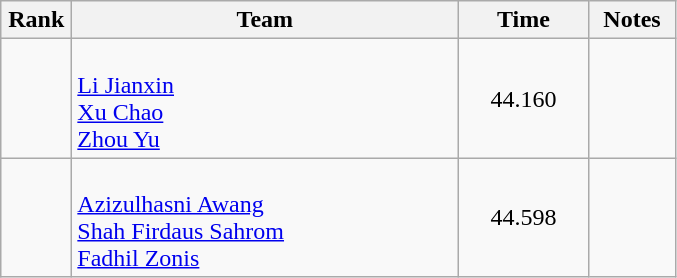<table class=wikitable style="text-align:center">
<tr>
<th width=40>Rank</th>
<th width=250>Team</th>
<th width=80>Time</th>
<th width=50>Notes</th>
</tr>
<tr>
<td></td>
<td align=left><br><a href='#'>Li Jianxin</a><br><a href='#'>Xu Chao</a><br><a href='#'>Zhou Yu</a></td>
<td>44.160</td>
<td></td>
</tr>
<tr>
<td></td>
<td align=left><br><a href='#'>Azizulhasni Awang</a><br><a href='#'>Shah Firdaus Sahrom</a><br><a href='#'>Fadhil Zonis</a></td>
<td>44.598</td>
<td></td>
</tr>
</table>
